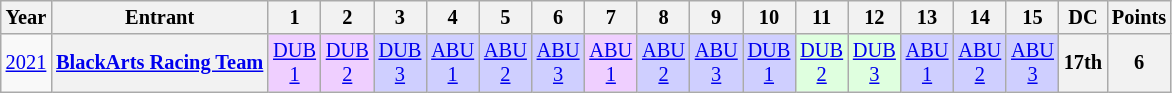<table class="wikitable" style="text-align:center; font-size:85%;">
<tr>
<th>Year</th>
<th>Entrant</th>
<th>1</th>
<th>2</th>
<th>3</th>
<th>4</th>
<th>5</th>
<th>6</th>
<th>7</th>
<th>8</th>
<th>9</th>
<th>10</th>
<th>11</th>
<th>12</th>
<th>13</th>
<th>14</th>
<th>15</th>
<th>DC</th>
<th>Points</th>
</tr>
<tr>
<td><a href='#'>2021</a></td>
<th><a href='#'>BlackArts Racing Team</a></th>
<td style="background:#EFCFFF;"><a href='#'>DUB<br>1</a><br></td>
<td style="background:#EFCFFF;"><a href='#'>DUB<br>2</a><br></td>
<td style="background:#CFCFFF;"><a href='#'>DUB<br>3</a><br></td>
<td style="background:#CFCFFF;"><a href='#'>ABU<br>1</a><br></td>
<td style="background:#CFCFFF;"><a href='#'>ABU<br>2</a><br></td>
<td style="background:#CFCFFF;"><a href='#'>ABU<br>3</a><br></td>
<td style="background:#EFCFFF;"><a href='#'>ABU<br>1</a><br></td>
<td style="background:#CFCFFF;"><a href='#'>ABU<br>2</a><br></td>
<td style="background:#CFCFFF;"><a href='#'>ABU<br>3</a><br></td>
<td style="background:#CFCFFF;"><a href='#'>DUB<br>1</a><br></td>
<td style="background:#DFFFDF;"><a href='#'>DUB<br>2</a><br></td>
<td style="background:#DFFFDF;"><a href='#'>DUB<br>3</a><br></td>
<td style="background:#CFCFFF;"><a href='#'>ABU<br>1</a><br></td>
<td style="background:#CFCFFF;"><a href='#'>ABU<br>2</a><br></td>
<td style="background:#CFCFFF;"><a href='#'>ABU<br>3</a><br></td>
<th>17th</th>
<th>6</th>
</tr>
</table>
